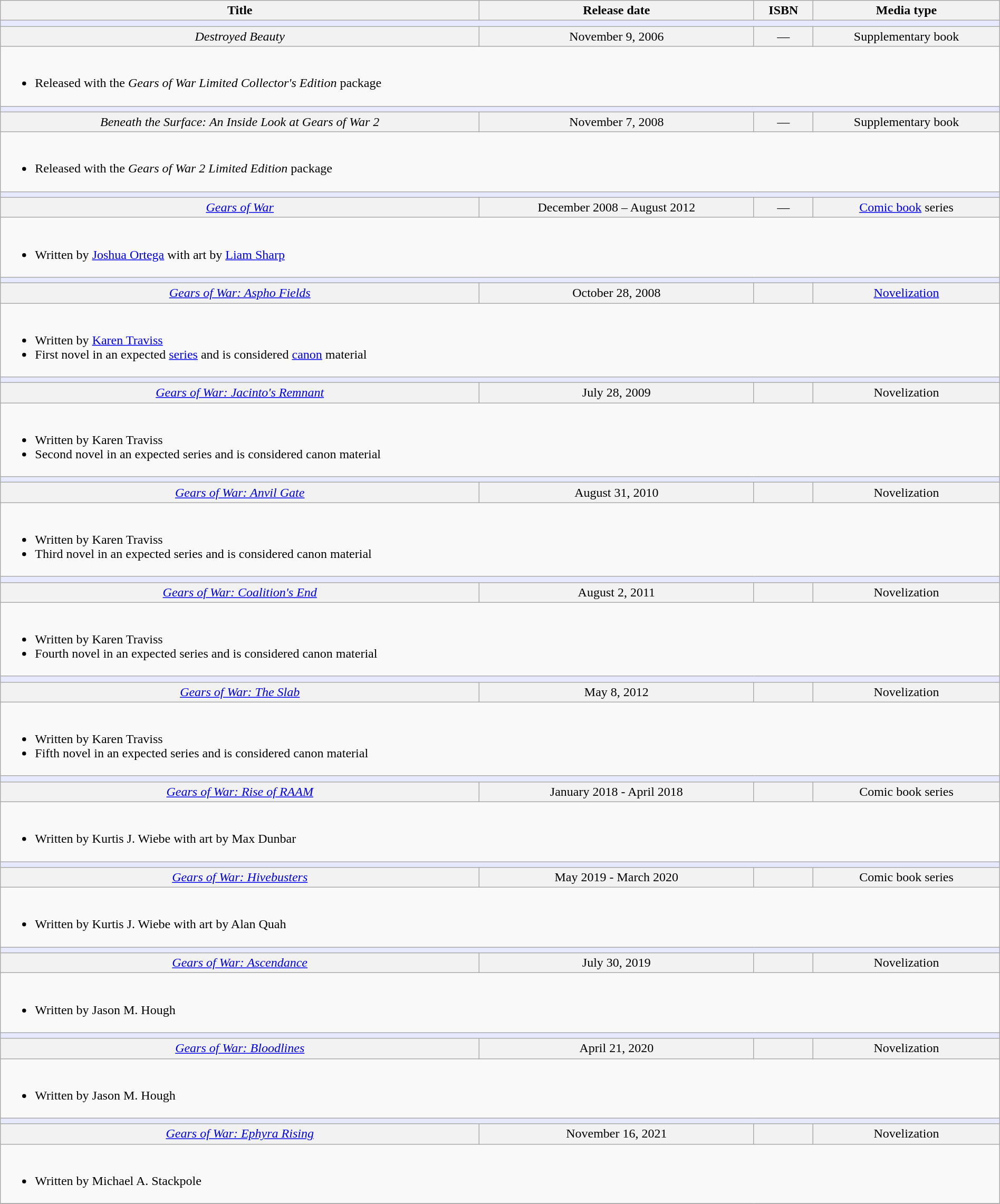<table class="wikitable" width="100%">
<tr style="text-align: center;">
<th>Title</th>
<th>Release date</th>
<th>ISBN</th>
<th>Media type</th>
</tr>
<tr>
<td colspan="4" bgcolor="#e6e9ff"></td>
</tr>
<tr bgcolor="#F2F2F2" align="center">
<td><em>Destroyed Beauty</em></td>
<td>November 9, 2006</td>
<td>—</td>
<td>Supplementary book</td>
</tr>
<tr>
<td colspan="4"><br><ul><li>Released with the <em>Gears of War Limited Collector's Edition</em> package</li></ul></td>
</tr>
<tr>
<td colspan="4" bgcolor="#e6e9ff"></td>
</tr>
<tr bgcolor="#F2F2F2" align="center">
<td><em>Beneath the Surface: An Inside Look at Gears of War 2</em></td>
<td>November 7, 2008</td>
<td>—</td>
<td>Supplementary book</td>
</tr>
<tr>
<td colspan="4"><br><ul><li>Released with the <em>Gears of War 2 Limited Edition</em> package</li></ul></td>
</tr>
<tr>
<td colspan="4" bgcolor="#e6e9ff"></td>
</tr>
<tr bgcolor="#F2F2F2" align="center">
<td><em><a href='#'>Gears of War</a></em></td>
<td>December 2008 – August 2012</td>
<td>—</td>
<td><a href='#'>Comic book</a> series</td>
</tr>
<tr>
<td colspan="4"><br><ul><li>Written by <a href='#'>Joshua Ortega</a> with art by <a href='#'>Liam Sharp</a></li></ul></td>
</tr>
<tr>
<td colspan="4" bgcolor="#e6e9ff"></td>
</tr>
<tr bgcolor="#F2F2F2" align="center">
<td><em><a href='#'>Gears of War: Aspho Fields</a></em></td>
<td>October 28, 2008</td>
<td></td>
<td><a href='#'>Novelization</a></td>
</tr>
<tr>
<td colspan="4"><br><ul><li>Written by <a href='#'>Karen Traviss</a></li><li>First novel in an expected <a href='#'>series</a> and is considered <a href='#'>canon</a> material</li></ul></td>
</tr>
<tr>
<td colspan="4" bgcolor="#e6e9ff"></td>
</tr>
<tr bgcolor="#F2F2F2" align="center">
<td><em><a href='#'>Gears of War: Jacinto's Remnant</a></em></td>
<td>July 28, 2009</td>
<td></td>
<td>Novelization</td>
</tr>
<tr>
<td colspan="4"><br><ul><li>Written by Karen Traviss</li><li>Second novel in an expected series and is considered canon material</li></ul></td>
</tr>
<tr>
<td colspan="4" bgcolor="#e6e9ff"></td>
</tr>
<tr bgcolor="#F2F2F2" align="center">
<td><em><a href='#'>Gears of War: Anvil Gate</a></em></td>
<td>August 31, 2010</td>
<td></td>
<td>Novelization</td>
</tr>
<tr>
<td colspan="4"><br><ul><li>Written by Karen Traviss</li><li>Third novel in an expected series and is considered canon material</li></ul></td>
</tr>
<tr>
<td colspan="4" bgcolor="#e6e9ff"></td>
</tr>
<tr bgcolor="#F2F2F2" align="center">
<td><em><a href='#'>Gears of War: Coalition's End</a></em></td>
<td>August 2, 2011</td>
<td></td>
<td>Novelization</td>
</tr>
<tr>
<td colspan="4"><br><ul><li>Written by Karen Traviss</li><li>Fourth novel in an expected series and is considered canon material</li></ul></td>
</tr>
<tr>
<td colspan="4" bgcolor="#e6e9ff"></td>
</tr>
<tr bgcolor="#F2F2F2" align="center">
<td><em><a href='#'>Gears of War: The Slab</a></em></td>
<td>May 8, 2012</td>
<td></td>
<td>Novelization</td>
</tr>
<tr>
<td colspan="4"><br><ul><li>Written by Karen Traviss</li><li>Fifth novel in an expected series and is considered canon material</li></ul></td>
</tr>
<tr>
<td colspan="4" bgcolor="#e6e9ff"></td>
</tr>
<tr bgcolor="#F2F2F2" align="center">
<td><em><a href='#'>Gears of War: Rise of RAAM</a></em></td>
<td>January 2018 - April 2018</td>
<td></td>
<td>Comic book series</td>
</tr>
<tr>
<td colspan="4"><br><ul><li>Written by Kurtis J. Wiebe with art by Max Dunbar</li></ul></td>
</tr>
<tr>
<td colspan="4" bgcolor="#e6e9ff"></td>
</tr>
<tr bgcolor="#F2F2F2" align="center">
<td><em><a href='#'>Gears of War: Hivebusters</a></em></td>
<td>May 2019 - March 2020</td>
<td></td>
<td>Comic book series</td>
</tr>
<tr>
<td colspan="4"><br><ul><li>Written by Kurtis J. Wiebe with art by Alan Quah</li></ul></td>
</tr>
<tr>
<td colspan="4" bgcolor="#e6e9ff"></td>
</tr>
<tr bgcolor="#F2F2F2" align="center">
<td><em><a href='#'>Gears of War: Ascendance</a></em></td>
<td>July 30, 2019</td>
<td></td>
<td>Novelization</td>
</tr>
<tr>
<td colspan="4"><br><ul><li>Written by Jason M. Hough</li></ul></td>
</tr>
<tr>
<td colspan="4" bgcolor="#e6e9ff"></td>
</tr>
<tr bgcolor="#F2F2F2" align="center">
<td><em><a href='#'>Gears of War: Bloodlines</a></em></td>
<td>April 21, 2020</td>
<td></td>
<td>Novelization</td>
</tr>
<tr>
<td colspan="4"><br><ul><li>Written by Jason M. Hough</li></ul></td>
</tr>
<tr>
<td colspan="4" bgcolor="#e6e9ff"></td>
</tr>
<tr bgcolor="#F2F2F2" align="center">
<td><em><a href='#'>Gears of War: Ephyra Rising</a></em></td>
<td>November 16, 2021</td>
<td></td>
<td>Novelization</td>
</tr>
<tr>
<td colspan="4"><br><ul><li>Written by Michael A. Stackpole</li></ul></td>
</tr>
<tr>
</tr>
</table>
